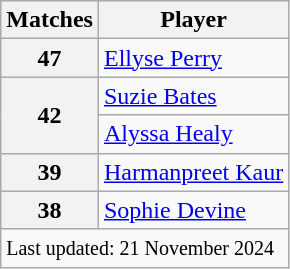<table class="wikitable">
<tr>
<th>Matches</th>
<th>Player</th>
</tr>
<tr>
<th>47</th>
<td> <a href='#'>Ellyse Perry</a></td>
</tr>
<tr>
<th rowspan=2>42</th>
<td> <a href='#'>Suzie Bates</a></td>
</tr>
<tr>
<td> <a href='#'>Alyssa Healy</a></td>
</tr>
<tr>
<th>39</th>
<td> <a href='#'>Harmanpreet Kaur</a></td>
</tr>
<tr>
<th>38</th>
<td> <a href='#'>Sophie Devine</a></td>
</tr>
<tr>
<td colspan=3><small>Last updated: 21 November 2024</small></td>
</tr>
</table>
